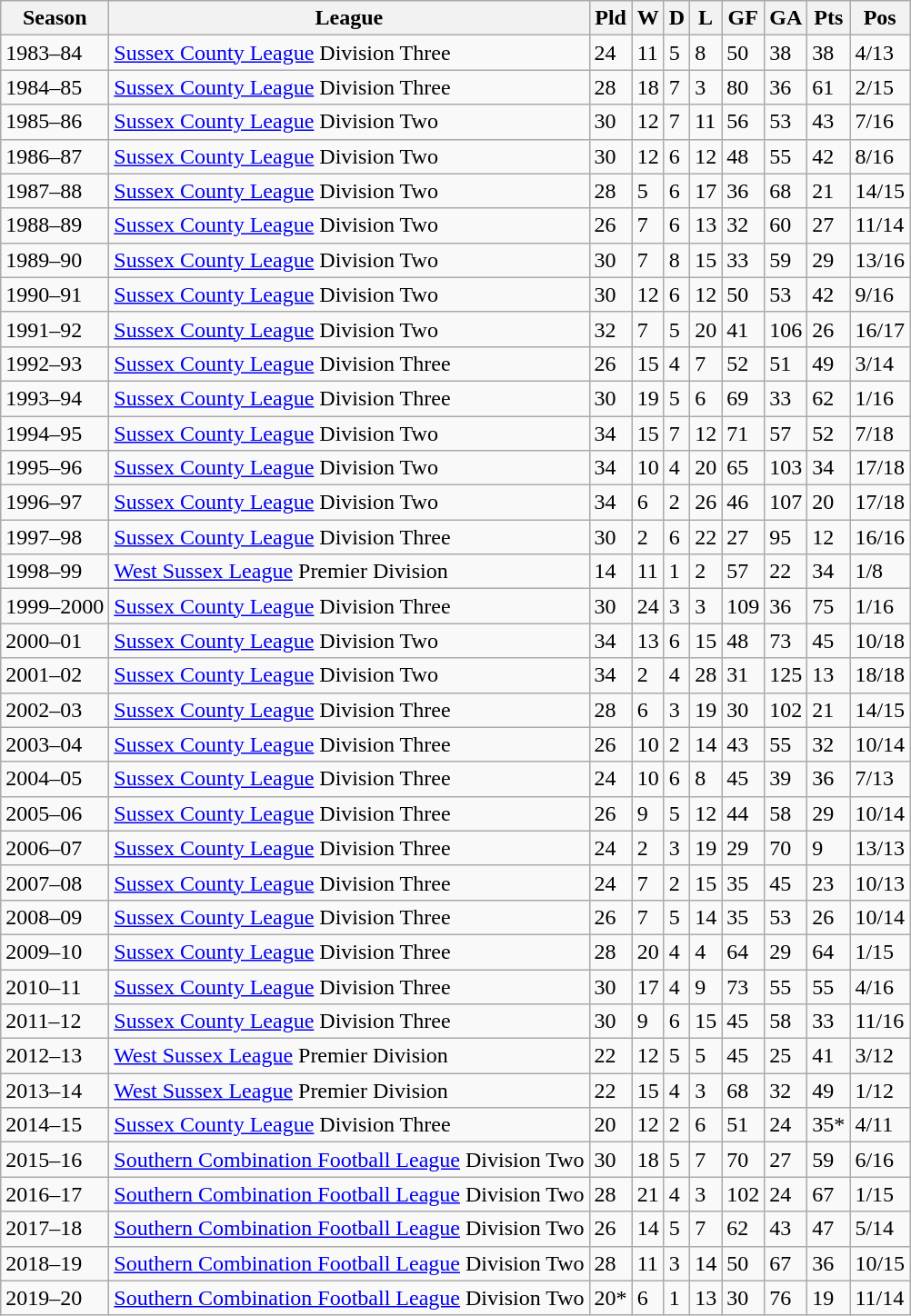<table class=wikitable>
<tr>
<th>Season</th>
<th>League</th>
<th>Pld</th>
<th>W</th>
<th>D</th>
<th>L</th>
<th>GF</th>
<th>GA</th>
<th>Pts</th>
<th>Pos</th>
</tr>
<tr>
<td>1983–84</td>
<td><a href='#'>Sussex County League</a> Division Three</td>
<td>24</td>
<td>11</td>
<td>5</td>
<td>8</td>
<td>50</td>
<td>38</td>
<td>38</td>
<td>4/13</td>
</tr>
<tr>
<td>1984–85</td>
<td><a href='#'>Sussex County League</a> Division Three</td>
<td>28</td>
<td>18</td>
<td>7</td>
<td>3</td>
<td>80</td>
<td>36</td>
<td>61</td>
<td>2/15</td>
</tr>
<tr>
<td>1985–86</td>
<td><a href='#'>Sussex County League</a> Division Two</td>
<td>30</td>
<td>12</td>
<td>7</td>
<td>11</td>
<td>56</td>
<td>53</td>
<td>43</td>
<td>7/16</td>
</tr>
<tr>
<td>1986–87</td>
<td><a href='#'>Sussex County League</a> Division Two</td>
<td>30</td>
<td>12</td>
<td>6</td>
<td>12</td>
<td>48</td>
<td>55</td>
<td>42</td>
<td>8/16</td>
</tr>
<tr>
<td>1987–88</td>
<td><a href='#'>Sussex County League</a> Division Two</td>
<td>28</td>
<td>5</td>
<td>6</td>
<td>17</td>
<td>36</td>
<td>68</td>
<td>21</td>
<td>14/15</td>
</tr>
<tr>
<td>1988–89</td>
<td><a href='#'>Sussex County League</a> Division Two</td>
<td>26</td>
<td>7</td>
<td>6</td>
<td>13</td>
<td>32</td>
<td>60</td>
<td>27</td>
<td>11/14</td>
</tr>
<tr>
<td>1989–90</td>
<td><a href='#'>Sussex County League</a> Division Two</td>
<td>30</td>
<td>7</td>
<td>8</td>
<td>15</td>
<td>33</td>
<td>59</td>
<td>29</td>
<td>13/16</td>
</tr>
<tr>
<td>1990–91</td>
<td><a href='#'>Sussex County League</a> Division Two</td>
<td>30</td>
<td>12</td>
<td>6</td>
<td>12</td>
<td>50</td>
<td>53</td>
<td>42</td>
<td>9/16</td>
</tr>
<tr>
<td>1991–92</td>
<td><a href='#'>Sussex County League</a> Division Two</td>
<td>32</td>
<td>7</td>
<td>5</td>
<td>20</td>
<td>41</td>
<td>106</td>
<td>26</td>
<td>16/17</td>
</tr>
<tr>
<td>1992–93</td>
<td><a href='#'>Sussex County League</a> Division Three</td>
<td>26</td>
<td>15</td>
<td>4</td>
<td>7</td>
<td>52</td>
<td>51</td>
<td>49</td>
<td>3/14</td>
</tr>
<tr>
<td>1993–94</td>
<td><a href='#'>Sussex County League</a> Division Three</td>
<td>30</td>
<td>19</td>
<td>5</td>
<td>6</td>
<td>69</td>
<td>33</td>
<td>62</td>
<td>1/16</td>
</tr>
<tr>
<td>1994–95</td>
<td><a href='#'>Sussex County League</a> Division Two</td>
<td>34</td>
<td>15</td>
<td>7</td>
<td>12</td>
<td>71</td>
<td>57</td>
<td>52</td>
<td>7/18</td>
</tr>
<tr>
<td>1995–96</td>
<td><a href='#'>Sussex County League</a> Division Two</td>
<td>34</td>
<td>10</td>
<td>4</td>
<td>20</td>
<td>65</td>
<td>103</td>
<td>34</td>
<td>17/18</td>
</tr>
<tr>
<td>1996–97</td>
<td><a href='#'>Sussex County League</a> Division Two</td>
<td>34</td>
<td>6</td>
<td>2</td>
<td>26</td>
<td>46</td>
<td>107</td>
<td>20</td>
<td>17/18</td>
</tr>
<tr>
<td>1997–98</td>
<td><a href='#'>Sussex County League</a> Division Three</td>
<td>30</td>
<td>2</td>
<td>6</td>
<td>22</td>
<td>27</td>
<td>95</td>
<td>12</td>
<td>16/16</td>
</tr>
<tr>
<td>1998–99</td>
<td><a href='#'>West Sussex League</a> Premier Division</td>
<td>14</td>
<td>11</td>
<td>1</td>
<td>2</td>
<td>57</td>
<td>22</td>
<td>34</td>
<td>1/8</td>
</tr>
<tr>
<td>1999–2000</td>
<td><a href='#'>Sussex County League</a> Division Three</td>
<td>30</td>
<td>24</td>
<td>3</td>
<td>3</td>
<td>109</td>
<td>36</td>
<td>75</td>
<td>1/16</td>
</tr>
<tr>
<td>2000–01</td>
<td><a href='#'>Sussex County League</a> Division Two</td>
<td>34</td>
<td>13</td>
<td>6</td>
<td>15</td>
<td>48</td>
<td>73</td>
<td>45</td>
<td>10/18</td>
</tr>
<tr>
<td>2001–02</td>
<td><a href='#'>Sussex County League</a> Division Two</td>
<td>34</td>
<td>2</td>
<td>4</td>
<td>28</td>
<td>31</td>
<td>125</td>
<td>13</td>
<td>18/18</td>
</tr>
<tr>
<td>2002–03</td>
<td><a href='#'>Sussex County League</a> Division Three</td>
<td>28</td>
<td>6</td>
<td>3</td>
<td>19</td>
<td>30</td>
<td>102</td>
<td>21</td>
<td>14/15</td>
</tr>
<tr>
<td>2003–04</td>
<td><a href='#'>Sussex County League</a> Division Three</td>
<td>26</td>
<td>10</td>
<td>2</td>
<td>14</td>
<td>43</td>
<td>55</td>
<td>32</td>
<td>10/14</td>
</tr>
<tr>
<td>2004–05</td>
<td><a href='#'>Sussex County League</a> Division Three</td>
<td>24</td>
<td>10</td>
<td>6</td>
<td>8</td>
<td>45</td>
<td>39</td>
<td>36</td>
<td>7/13</td>
</tr>
<tr>
<td>2005–06</td>
<td><a href='#'>Sussex County League</a> Division Three</td>
<td>26</td>
<td>9</td>
<td>5</td>
<td>12</td>
<td>44</td>
<td>58</td>
<td>29</td>
<td>10/14</td>
</tr>
<tr>
<td>2006–07</td>
<td><a href='#'>Sussex County League</a> Division Three</td>
<td>24</td>
<td>2</td>
<td>3</td>
<td>19</td>
<td>29</td>
<td>70</td>
<td>9</td>
<td>13/13</td>
</tr>
<tr>
<td>2007–08</td>
<td><a href='#'>Sussex County League</a> Division Three</td>
<td>24</td>
<td>7</td>
<td>2</td>
<td>15</td>
<td>35</td>
<td>45</td>
<td>23</td>
<td>10/13</td>
</tr>
<tr>
<td>2008–09</td>
<td><a href='#'>Sussex County League</a> Division Three</td>
<td>26</td>
<td>7</td>
<td>5</td>
<td>14</td>
<td>35</td>
<td>53</td>
<td>26</td>
<td>10/14</td>
</tr>
<tr>
<td>2009–10</td>
<td><a href='#'>Sussex County League</a> Division Three</td>
<td>28</td>
<td>20</td>
<td>4</td>
<td>4</td>
<td>64</td>
<td>29</td>
<td>64</td>
<td>1/15</td>
</tr>
<tr>
<td>2010–11</td>
<td><a href='#'>Sussex County League</a> Division Three</td>
<td>30</td>
<td>17</td>
<td>4</td>
<td>9</td>
<td>73</td>
<td>55</td>
<td>55</td>
<td>4/16</td>
</tr>
<tr>
<td>2011–12</td>
<td><a href='#'>Sussex County League</a> Division Three</td>
<td>30</td>
<td>9</td>
<td>6</td>
<td>15</td>
<td>45</td>
<td>58</td>
<td>33</td>
<td>11/16</td>
</tr>
<tr>
<td>2012–13</td>
<td><a href='#'>West Sussex League</a> Premier Division</td>
<td>22</td>
<td>12</td>
<td>5</td>
<td>5</td>
<td>45</td>
<td>25</td>
<td>41</td>
<td>3/12</td>
</tr>
<tr>
<td>2013–14</td>
<td><a href='#'>West Sussex League</a> Premier Division</td>
<td>22</td>
<td>15</td>
<td>4</td>
<td>3</td>
<td>68</td>
<td>32</td>
<td>49</td>
<td>1/12</td>
</tr>
<tr>
<td>2014–15</td>
<td><a href='#'>Sussex County League</a> Division Three</td>
<td>20</td>
<td>12</td>
<td>2</td>
<td>6</td>
<td>51</td>
<td>24</td>
<td>35*</td>
<td>4/11</td>
</tr>
<tr>
<td>2015–16</td>
<td><a href='#'>Southern Combination Football League</a> Division Two</td>
<td>30</td>
<td>18</td>
<td>5</td>
<td>7</td>
<td>70</td>
<td>27</td>
<td>59</td>
<td>6/16</td>
</tr>
<tr>
<td>2016–17</td>
<td><a href='#'>Southern Combination Football League</a> Division Two</td>
<td>28</td>
<td>21</td>
<td>4</td>
<td>3</td>
<td>102</td>
<td>24</td>
<td>67</td>
<td>1/15</td>
</tr>
<tr>
<td>2017–18</td>
<td><a href='#'>Southern Combination Football League</a> Division Two</td>
<td>26</td>
<td>14</td>
<td>5</td>
<td>7</td>
<td>62</td>
<td>43</td>
<td>47</td>
<td>5/14</td>
</tr>
<tr>
<td>2018–19</td>
<td><a href='#'>Southern Combination Football League</a> Division Two</td>
<td>28</td>
<td>11</td>
<td>3</td>
<td>14</td>
<td>50</td>
<td>67</td>
<td>36</td>
<td>10/15</td>
</tr>
<tr>
<td>2019–20</td>
<td><a href='#'>Southern Combination Football League</a> Division Two</td>
<td>20*</td>
<td>6</td>
<td>1</td>
<td>13</td>
<td>30</td>
<td>76</td>
<td>19</td>
<td>11/14</td>
</tr>
</table>
